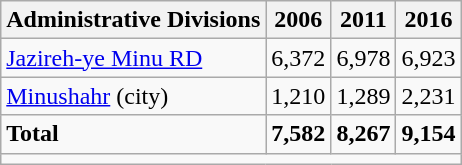<table class="wikitable">
<tr>
<th>Administrative Divisions</th>
<th>2006</th>
<th>2011</th>
<th>2016</th>
</tr>
<tr>
<td><a href='#'>Jazireh-ye Minu RD</a></td>
<td style="text-align: right;">6,372</td>
<td style="text-align: right;">6,978</td>
<td style="text-align: right;">6,923</td>
</tr>
<tr>
<td><a href='#'>Minushahr</a> (city)</td>
<td style="text-align: right;">1,210</td>
<td style="text-align: right;">1,289</td>
<td style="text-align: right;">2,231</td>
</tr>
<tr>
<td><strong>Total</strong></td>
<td style="text-align: right;"><strong>7,582</strong></td>
<td style="text-align: right;"><strong>8,267</strong></td>
<td style="text-align: right;"><strong>9,154</strong></td>
</tr>
<tr>
<td colspan=4></td>
</tr>
</table>
